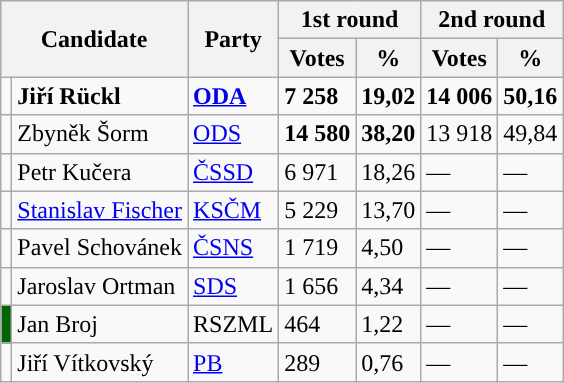<table class="wikitable sortable">
<tr>
<th colspan="2" rowspan="2">Candidate</th>
<th rowspan="2">Party</th>
<th colspan="2">1st round</th>
<th colspan="2">2nd round</th>
</tr>
<tr>
<th>Votes</th>
<th>%</th>
<th>Votes</th>
<th>%</th>
</tr>
<tr>
<td style="background-color:"></td>
<td><strong>Jiří Rückl</strong></td>
<td><a href='#'><strong>ODA</strong></a></td>
<td><strong>7 258</strong></td>
<td><strong>19,02</strong></td>
<td><strong>14 006</strong></td>
<td><strong>50,16</strong></td>
</tr>
<tr>
<td style="background-color:"></td>
<td>Zbyněk Šorm</td>
<td><a href='#'>ODS</a></td>
<td><strong>14 580</strong></td>
<td><strong>38,20</strong></td>
<td>13 918</td>
<td>49,84</td>
</tr>
<tr>
<td style="background-color:"></td>
<td>Petr Kučera</td>
<td><a href='#'>ČSSD</a></td>
<td>6 971</td>
<td>18,26</td>
<td>—</td>
<td>—</td>
</tr>
<tr>
<td style="background-color:"></td>
<td><a href='#'>Stanislav Fischer</a></td>
<td><a href='#'>KSČM</a></td>
<td>5 229</td>
<td>13,70</td>
<td>—</td>
<td>—</td>
</tr>
<tr>
<td style="background-color:"></td>
<td>Pavel Schovánek</td>
<td><a href='#'>ČSNS</a></td>
<td>1 719</td>
<td>4,50</td>
<td>—</td>
<td>—</td>
</tr>
<tr>
<td style="background-color:"></td>
<td>Jaroslav Ortman</td>
<td><a href='#'>SDS</a></td>
<td>1 656</td>
<td>4,34</td>
<td>—</td>
<td>—</td>
</tr>
<tr>
<td style="background-color:darkgreen"></td>
<td>Jan Broj</td>
<td>RSZML</td>
<td>464</td>
<td>1,22</td>
<td>—</td>
<td>—</td>
</tr>
<tr>
<td style="background-color:"></td>
<td>Jiří Vítkovský</td>
<td><a href='#'>PB</a></td>
<td>289</td>
<td>0,76</td>
<td>—</td>
<td>—</td>
</tr>
</table>
